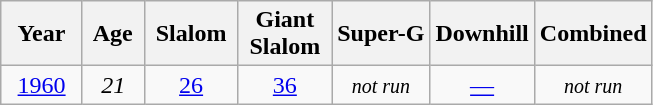<table class=wikitable style="text-align:center">
<tr>
<th>  Year  </th>
<th> Age </th>
<th> Slalom </th>
<th>Giant<br> Slalom </th>
<th>Super-G</th>
<th>Downhill</th>
<th>Combined</th>
</tr>
<tr>
<td><a href='#'>1960</a></td>
<td><em>21</em></td>
<td><a href='#'>26</a></td>
<td><a href='#'>36</a></td>
<td rowspan=2><small><em>not run</em></small></td>
<td><a href='#'>—</a></td>
<td rowspan=2><small><em>not run</em></small></td>
</tr>
</table>
